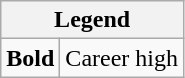<table class="wikitable mw-collapsible mw-collapsed">
<tr>
<th colspan="2">Legend</th>
</tr>
<tr>
<td><strong>Bold</strong></td>
<td>Career high</td>
</tr>
</table>
